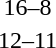<table style="text-align:center">
<tr>
<th width=200></th>
<th width=100></th>
<th width=200></th>
</tr>
<tr>
<td align=right><strong></strong></td>
<td>16–8</td>
<td align=left></td>
</tr>
<tr>
<td align=right><strong></strong></td>
<td>12–11</td>
<td align=left></td>
</tr>
</table>
